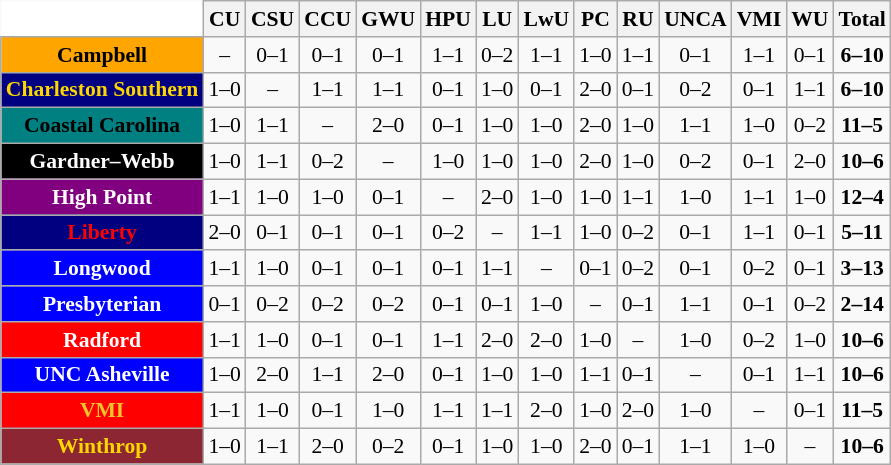<table class="wikitable" style="white-space:nowrap;font-size:90%;">
<tr>
<th colspan=1 style="background:white; border-top-style:hidden; border-left-style:hidden;"   width=75> </th>
<th>CU</th>
<th>CSU</th>
<th>CCU</th>
<th>GWU</th>
<th>HPU</th>
<th>LU</th>
<th>LwU</th>
<th>PC</th>
<th>RU</th>
<th>UNCA</th>
<th>VMI</th>
<th>WU</th>
<th>Total</th>
</tr>
<tr style="text-align:center;">
<th style="background:orange; color:black;"  width=75>Campbell</th>
<td>–</td>
<td>0–1</td>
<td>0–1</td>
<td>0–1</td>
<td>1–1</td>
<td>0–2</td>
<td>1–1</td>
<td>1–0</td>
<td>1–1</td>
<td>0–1</td>
<td>1–1</td>
<td>0–1</td>
<td><strong>6–10</strong></td>
</tr>
<tr style="text-align:center;">
<th style="background:navy; color:gold;"  width=75>Charleston Southern</th>
<td>1–0</td>
<td>–</td>
<td>1–1</td>
<td>1–1</td>
<td>0–1</td>
<td>1–0</td>
<td>0–1</td>
<td>2–0</td>
<td>0–1</td>
<td>0–2</td>
<td>0–1</td>
<td>1–1</td>
<td><strong>6–10</strong></td>
</tr>
<tr style="text-align:center;">
<th style="background:teal; color:black;"  width=75>Coastal Carolina</th>
<td>1–0</td>
<td>1–1</td>
<td>–</td>
<td>2–0</td>
<td>0–1</td>
<td>1–0</td>
<td>1–0</td>
<td>2–0</td>
<td>1–0</td>
<td>1–1</td>
<td>1–0</td>
<td>0–2</td>
<td><strong>11–5</strong></td>
</tr>
<tr style="text-align:center;">
<th style="background:black; color:white;"  width=75>Gardner–Webb</th>
<td>1–0</td>
<td>1–1</td>
<td>0–2</td>
<td>–</td>
<td>1–0</td>
<td>1–0</td>
<td>1–0</td>
<td>2–0</td>
<td>1–0</td>
<td>0–2</td>
<td>0–1</td>
<td>2–0</td>
<td><strong>10–6</strong></td>
</tr>
<tr style="text-align:center;">
<th style="background:purple; color:white;"  width=75>High Point</th>
<td>1–1</td>
<td>1–0</td>
<td>1–0</td>
<td>0–1</td>
<td>–</td>
<td>2–0</td>
<td>1–0</td>
<td>1–0</td>
<td>1–1</td>
<td>1–0</td>
<td>1–1</td>
<td>1–0</td>
<td><strong>12–4</strong></td>
</tr>
<tr style="text-align:center;">
<th style="background:navy; color:red;"  width=75>Liberty</th>
<td>2–0</td>
<td>0–1</td>
<td>0–1</td>
<td>0–1</td>
<td>0–2</td>
<td>–</td>
<td>1–1</td>
<td>1–0</td>
<td>0–2</td>
<td>0–1</td>
<td>1–1</td>
<td>0–1</td>
<td><strong>5–11</strong></td>
</tr>
<tr style="text-align:center;">
<th style="background:blue; color:white;"  width=75>Longwood</th>
<td>1–1</td>
<td>1–0</td>
<td>0–1</td>
<td>0–1</td>
<td>0–1</td>
<td>1–1</td>
<td>–</td>
<td>0–1</td>
<td>0–2</td>
<td>0–1</td>
<td>0–2</td>
<td>0–1</td>
<td><strong>3–13</strong></td>
</tr>
<tr style="text-align:center;">
<th style="background:blue; color:white;"  width=75>Presbyterian</th>
<td>0–1</td>
<td>0–2</td>
<td>0–2</td>
<td>0–2</td>
<td>0–1</td>
<td>0–1</td>
<td>1–0</td>
<td>–</td>
<td>0–1</td>
<td>1–1</td>
<td>0–1</td>
<td>0–2</td>
<td><strong>2–14</strong></td>
</tr>
<tr style="text-align:center;">
<th style="background:red; color:white;"  width=75>Radford</th>
<td>1–1</td>
<td>1–0</td>
<td>0–1</td>
<td>0–1</td>
<td>1–1</td>
<td>2–0</td>
<td>2–0</td>
<td>1–0</td>
<td>–</td>
<td>1–0</td>
<td>0–2</td>
<td>1–0</td>
<td><strong>10–6</strong></td>
</tr>
<tr style="text-align:center;">
<th style="background:blue; color:white;"  width=75>UNC Asheville</th>
<td>1–0</td>
<td>2–0</td>
<td>1–1</td>
<td>2–0</td>
<td>0–1</td>
<td>1–0</td>
<td>1–0</td>
<td>1–1</td>
<td>0–1</td>
<td>–</td>
<td>0–1</td>
<td>1–1</td>
<td><strong>10–6</strong></td>
</tr>
<tr style="text-align:center;">
<th style="background:red; color:#EEC52B;"  width=75>VMI</th>
<td>1–1</td>
<td>1–0</td>
<td>0–1</td>
<td>1–0</td>
<td>1–1</td>
<td>1–1</td>
<td>2–0</td>
<td>1–0</td>
<td>2–0</td>
<td>1–0</td>
<td>–</td>
<td>0–1</td>
<td><strong>11–5</strong></td>
</tr>
<tr style="text-align:center;">
<th style="background:#8C2633; color:gold;"  width=75>Winthrop</th>
<td>1–0</td>
<td>1–1</td>
<td>2–0</td>
<td>0–2</td>
<td>0–1</td>
<td>1–0</td>
<td>1–0</td>
<td>2–0</td>
<td>0–1</td>
<td>1–1</td>
<td>1–0</td>
<td>–</td>
<td><strong>10–6</strong></td>
</tr>
</table>
